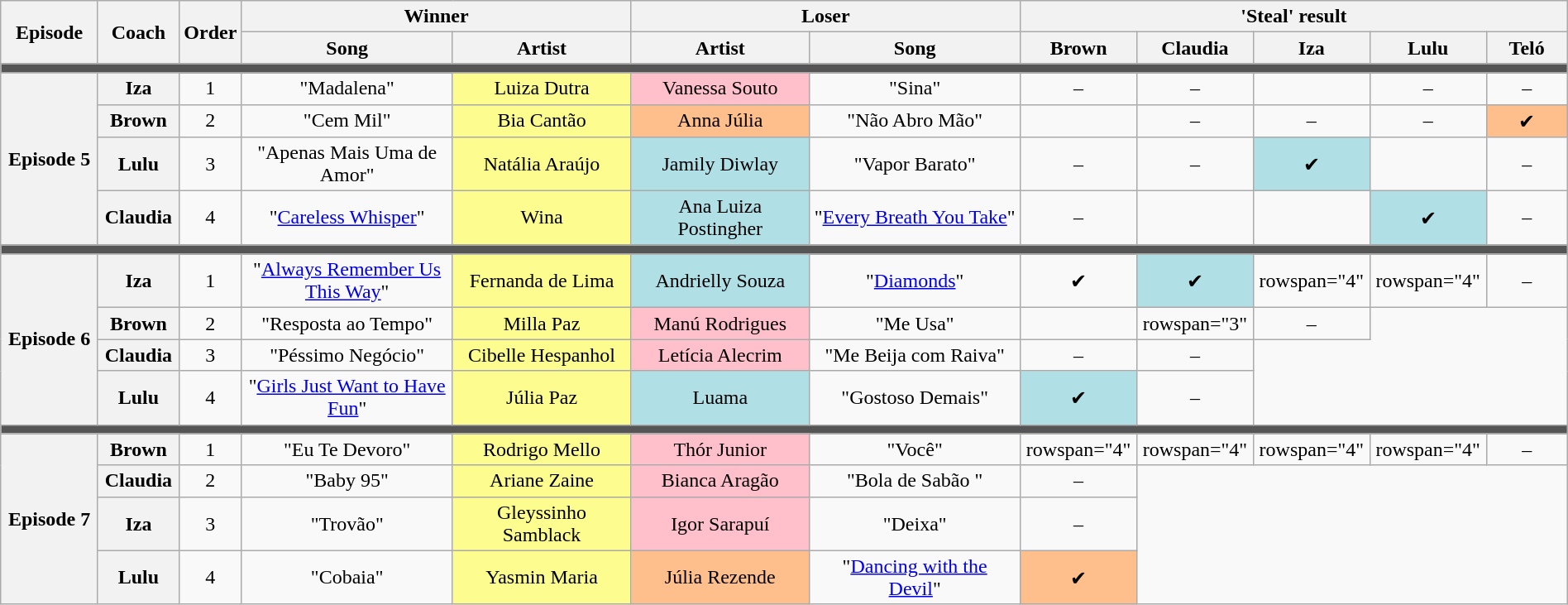<table class="wikitable" style="text-align: center; width:100%">
<tr>
<th scope="col" width="06%" rowspan="2">Episode</th>
<th scope="col" width="05%" rowspan="2">Coach</th>
<th scope="col" width="01%" rowspan="2">Order</th>
<th scope="col" colspan="2">Winner</th>
<th scope="col" colspan="2">Loser</th>
<th scope="col" width="25%" colspan="5">'Steal' result</th>
</tr>
<tr>
<th width="13%">Song</th>
<th width="11%">Artist</th>
<th width="11%">Artist</th>
<th width="13%">Song</th>
<th width="05%">Brown</th>
<th width="05%">Claudia</th>
<th width="05%">Iza</th>
<th width="05%">Lulu</th>
<th width="05%">Teló</th>
</tr>
<tr>
<td colspan="13" style="background:#555"></td>
</tr>
<tr>
<th rowspan="4">Episode 5<br></th>
<th>Iza</th>
<td>1</td>
<td>"Madalena"</td>
<td bgcolor="#FDFC8F">Luiza Dutra</td>
<td bgcolor="#FFC0CB">Vanessa Souto</td>
<td>"Sina"</td>
<td>–</td>
<td>–</td>
<td></td>
<td>–</td>
<td>–</td>
</tr>
<tr>
<th>Brown</th>
<td>2</td>
<td>"Cem Mil"</td>
<td bgcolor="#FDFC8F">Bia Cantão</td>
<td bgcolor="#FFBF8C">Anna Júlia</td>
<td>"Não Abro Mão"</td>
<td></td>
<td>–</td>
<td>–</td>
<td>–</td>
<td bgcolor="#FFBF8C">✔</td>
</tr>
<tr>
<th>Lulu</th>
<td>3</td>
<td>"Apenas Mais Uma de Amor"</td>
<td bgcolor="#FDFC8F">Natália Araújo</td>
<td bgcolor="#B0E0E6">Jamily Diwlay</td>
<td>"Vapor Barato"</td>
<td>–</td>
<td>–</td>
<td bgcolor="#B0E0E6">✔</td>
<td></td>
<td>–</td>
</tr>
<tr>
<th>Claudia</th>
<td>4</td>
<td>"<a href='#'>Careless Whisper</a>"</td>
<td bgcolor="#FDFC8F">Wina</td>
<td bgcolor="#B0E0E6">Ana Luiza Postingher</td>
<td>"<a href='#'>Every Breath You Take</a>"</td>
<td>–</td>
<td></td>
<td></td>
<td bgcolor="#B0E0E6">✔</td>
<td>–</td>
</tr>
<tr>
<td colspan="13" style="background:#555"></td>
</tr>
<tr>
<th rowspan="4">Episode 6<br></th>
<th>Iza</th>
<td>1</td>
<td>"<a href='#'>Always Remember Us This Way</a>"</td>
<td bgcolor="#FDFC8F">Fernanda de Lima</td>
<td bgcolor="#B0E0E6">Andrielly Souza</td>
<td>"<a href='#'>Diamonds</a>"</td>
<td>✔</td>
<td bgcolor="#B0E0E6">✔</td>
<td>rowspan="4" </td>
<td>rowspan="4" </td>
<td>–</td>
</tr>
<tr>
<th>Brown</th>
<td>2</td>
<td>"Resposta ao Tempo"</td>
<td bgcolor="#FDFC8F">Milla Paz</td>
<td bgcolor="pink">Manú Rodrigues</td>
<td>"Me Usa"</td>
<td></td>
<td>rowspan="3" </td>
<td>–</td>
</tr>
<tr>
<th>Claudia</th>
<td>3</td>
<td>"Péssimo Negócio"</td>
<td bgcolor="#FDFC8F">Cibelle Hespanhol</td>
<td bgcolor="pink">Letícia Alecrim</td>
<td>"Me Beija com Raiva"</td>
<td>–</td>
<td>–</td>
</tr>
<tr>
<th>Lulu</th>
<td>4</td>
<td>"<a href='#'>Girls Just Want to Have Fun</a>"</td>
<td bgcolor="#FDFC8F">Júlia Paz</td>
<td bgcolor="#B0E0E6">Luama</td>
<td>"Gostoso Demais"</td>
<td bgcolor="#B0E0E6">✔</td>
<td>–</td>
</tr>
<tr>
<td colspan="13" style="background:#555"></td>
</tr>
<tr>
<th rowspan="4">Episode 7<br></th>
<th>Brown</th>
<td>1</td>
<td>"Eu Te Devoro"</td>
<td bgcolor="#FDFC8F">Rodrigo Mello</td>
<td bgcolor="pink">Thór Junior</td>
<td>"Você"</td>
<td>rowspan="4" </td>
<td>rowspan="4" </td>
<td>rowspan="4" </td>
<td>rowspan="4" </td>
<td>–</td>
</tr>
<tr>
<th>Claudia</th>
<td>2</td>
<td>"Baby 95"</td>
<td bgcolor="#FDFC8F">Ariane Zaine</td>
<td bgcolor="pink">Bianca Aragão</td>
<td>"Bola de Sabão "</td>
<td>–</td>
</tr>
<tr>
<th>Iza</th>
<td>3</td>
<td>"Trovão"</td>
<td bgcolor="#FDFC8F">Gleyssinho Samblack</td>
<td bgcolor="pink">Igor Sarapuí</td>
<td>"Deixa"</td>
<td>–</td>
</tr>
<tr>
<th>Lulu</th>
<td>4</td>
<td>"Cobaia"</td>
<td bgcolor="#FDFC8F">Yasmin Maria</td>
<td bgcolor="#FFBF8C">Júlia Rezende</td>
<td>"<a href='#'>Dancing with the Devil</a>"</td>
<td bgcolor="#FFBF8C">✔</td>
</tr>
</table>
